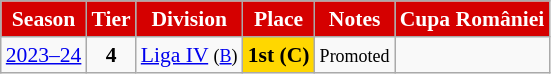<table class="wikitable" style="text-align:center; font-size:90%">
<tr>
<th style="background:#d50000; color:white; text-align:center;">Season</th>
<th style="background:#d50000; color:white; text-align:center;">Tier</th>
<th style="background:#d50000; color:white; text-align:center;">Division</th>
<th style="background:#d50000; color:white; text-align:center;">Place</th>
<th style="background:#d50000; color:white; text-align:center;">Notes</th>
<th style="background:#d50000; color:white; text-align:center;">Cupa României</th>
</tr>
<tr>
<td><a href='#'>2023–24</a></td>
<td><strong>4</strong></td>
<td><a href='#'>Liga IV</a> <small>(<a href='#'>B</a>)</small></td>
<td align=center bgcolor=gold><strong>1st (C)</strong></td>
<td><small>Promoted</small></td>
<td></td>
</tr>
</table>
